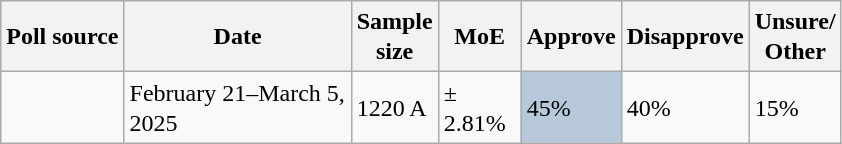<table class="wikitable sortable mw-datatable defaultcenter col1left col2left col3left sticky-table-head sticky-table-col1" style="line-height:20px;">
<tr>
<th>Poll source</th>
<th style=width:9em;>Date</th>
<th>Sample<br>size</th>
<th style=width:3em;>MoE</th>
<th>Approve</th>
<th>Disapprove</th>
<th>Unsure/<br>Other</th>
</tr>
<tr>
<td></td>
<td>February 21–March 5, 2025</td>
<td>1220 A</td>
<td>± 2.81%</td>
<td style="background:#B6C8D9;">45%</td>
<td>40%</td>
<td>15%</td>
</tr>
</table>
